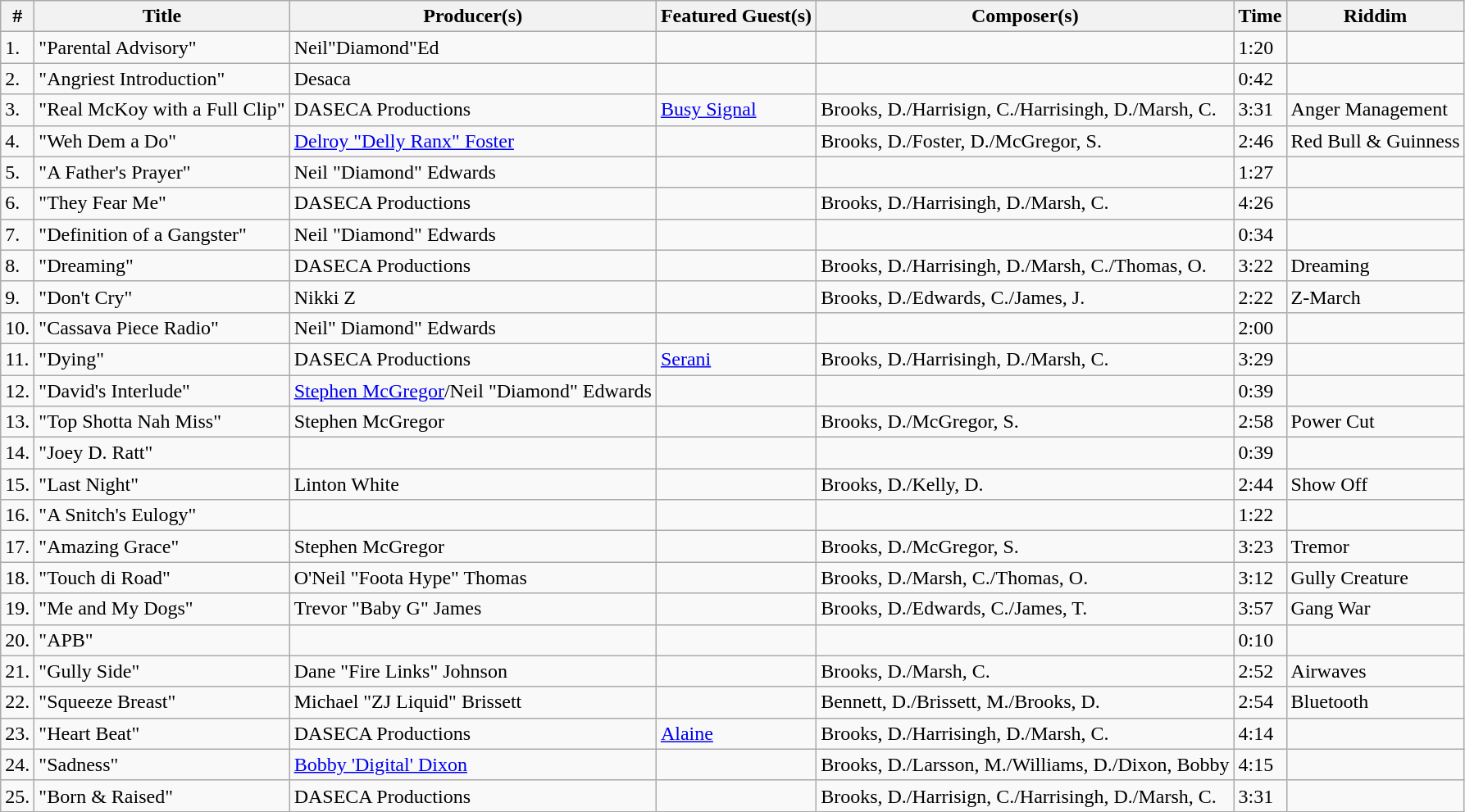<table class="wikitable">
<tr>
<th align="center">#</th>
<th align="center">Title</th>
<th align="center">Producer(s)</th>
<th align="center">Featured Guest(s)</th>
<th align="center">Composer(s)</th>
<th align="center">Time</th>
<th align="center">Riddim</th>
</tr>
<tr>
<td>1.</td>
<td>"Parental Advisory"</td>
<td>Neil"Diamond"Ed</td>
<td></td>
<td></td>
<td>1:20</td>
<td></td>
</tr>
<tr>
<td>2.</td>
<td>"Angriest Introduction"</td>
<td>Desaca</td>
<td></td>
<td></td>
<td>0:42</td>
<td></td>
</tr>
<tr>
<td>3.</td>
<td>"Real McKoy with a Full Clip"</td>
<td>DASECA Productions</td>
<td><a href='#'>Busy Signal</a></td>
<td>Brooks, D./Harrisign, C./Harrisingh, D./Marsh, C.</td>
<td>3:31</td>
<td>Anger Management</td>
</tr>
<tr>
<td>4.</td>
<td>"Weh Dem a Do"</td>
<td><a href='#'>Delroy "Delly Ranx" Foster</a></td>
<td></td>
<td>Brooks, D./Foster, D./McGregor, S.</td>
<td>2:46</td>
<td>Red Bull & Guinness</td>
</tr>
<tr>
<td>5.</td>
<td>"A Father's Prayer"</td>
<td>Neil "Diamond" Edwards</td>
<td></td>
<td></td>
<td>1:27</td>
<td></td>
</tr>
<tr>
<td>6.</td>
<td>"They Fear Me"</td>
<td>DASECA Productions</td>
<td></td>
<td>Brooks, D./Harrisingh, D./Marsh, C.</td>
<td>4:26</td>
<td></td>
</tr>
<tr>
<td>7.</td>
<td>"Definition of a Gangster"</td>
<td>Neil "Diamond" Edwards</td>
<td></td>
<td></td>
<td>0:34</td>
<td></td>
</tr>
<tr>
<td>8.</td>
<td>"Dreaming"</td>
<td>DASECA Productions</td>
<td></td>
<td>Brooks, D./Harrisingh, D./Marsh, C./Thomas, O.</td>
<td>3:22</td>
<td>Dreaming</td>
</tr>
<tr>
<td>9.</td>
<td>"Don't Cry"</td>
<td>Nikki Z</td>
<td></td>
<td>Brooks, D./Edwards, C./James, J.</td>
<td>2:22</td>
<td>Z-March</td>
</tr>
<tr>
<td>10.</td>
<td>"Cassava Piece Radio"</td>
<td>Neil" Diamond" Edwards</td>
<td></td>
<td></td>
<td>2:00</td>
<td></td>
</tr>
<tr>
<td>11.</td>
<td>"Dying"</td>
<td>DASECA Productions</td>
<td><a href='#'>Serani</a></td>
<td>Brooks, D./Harrisingh, D./Marsh, C.</td>
<td>3:29</td>
<td></td>
</tr>
<tr>
<td>12.</td>
<td>"David's Interlude"</td>
<td><a href='#'>Stephen McGregor</a>/Neil "Diamond" Edwards</td>
<td></td>
<td></td>
<td>0:39</td>
<td></td>
</tr>
<tr>
<td>13.</td>
<td>"Top Shotta Nah Miss"</td>
<td>Stephen McGregor</td>
<td></td>
<td>Brooks, D./McGregor, S.</td>
<td>2:58</td>
<td>Power Cut</td>
</tr>
<tr>
<td>14.</td>
<td>"Joey D. Ratt"</td>
<td></td>
<td></td>
<td></td>
<td>0:39</td>
<td></td>
</tr>
<tr>
<td>15.</td>
<td>"Last Night"</td>
<td>Linton White</td>
<td></td>
<td>Brooks, D./Kelly, D.</td>
<td>2:44</td>
<td>Show Off</td>
</tr>
<tr>
<td>16.</td>
<td>"A Snitch's Eulogy"</td>
<td></td>
<td></td>
<td></td>
<td>1:22</td>
<td></td>
</tr>
<tr>
<td>17.</td>
<td>"Amazing Grace"</td>
<td>Stephen McGregor</td>
<td></td>
<td>Brooks, D./McGregor, S.</td>
<td>3:23</td>
<td>Tremor</td>
</tr>
<tr>
<td>18.</td>
<td>"Touch di Road"</td>
<td>O'Neil "Foota Hype" Thomas</td>
<td></td>
<td>Brooks, D./Marsh, C./Thomas, O.</td>
<td>3:12</td>
<td>Gully Creature</td>
</tr>
<tr>
<td>19.</td>
<td>"Me and My Dogs"</td>
<td>Trevor "Baby G" James</td>
<td></td>
<td>Brooks, D./Edwards, C./James, T.</td>
<td>3:57</td>
<td>Gang War</td>
</tr>
<tr>
<td>20.</td>
<td>"APB"</td>
<td></td>
<td></td>
<td></td>
<td>0:10</td>
<td></td>
</tr>
<tr>
<td>21.</td>
<td>"Gully Side"</td>
<td>Dane "Fire Links" Johnson</td>
<td></td>
<td>Brooks, D./Marsh, C.</td>
<td>2:52</td>
<td>Airwaves</td>
</tr>
<tr>
<td>22.</td>
<td>"Squeeze Breast"</td>
<td>Michael "ZJ Liquid" Brissett</td>
<td></td>
<td>Bennett, D./Brissett, M./Brooks, D.</td>
<td>2:54</td>
<td>Bluetooth</td>
</tr>
<tr>
<td>23.</td>
<td>"Heart Beat"</td>
<td>DASECA Productions</td>
<td><a href='#'>Alaine</a></td>
<td>Brooks, D./Harrisingh, D./Marsh, C.</td>
<td>4:14</td>
<td></td>
</tr>
<tr>
<td>24.</td>
<td>"Sadness"</td>
<td><a href='#'>Bobby 'Digital' Dixon</a></td>
<td></td>
<td>Brooks, D./Larsson, M./Williams, D./Dixon, Bobby</td>
<td>4:15</td>
<td></td>
</tr>
<tr>
<td>25.</td>
<td>"Born & Raised"</td>
<td>DASECA Productions</td>
<td></td>
<td>Brooks, D./Harrisign, C./Harrisingh, D./Marsh, C.</td>
<td>3:31</td>
<td></td>
</tr>
</table>
